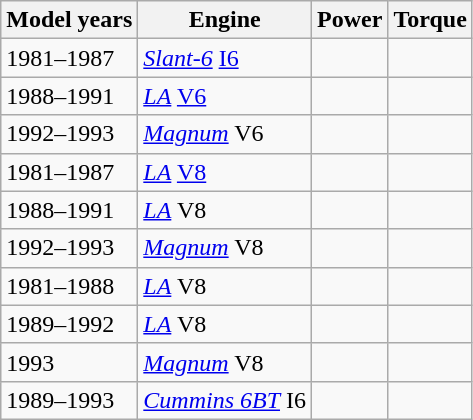<table class=wikitable>
<tr>
<th>Model years</th>
<th>Engine</th>
<th>Power</th>
<th>Torque</th>
</tr>
<tr>
<td>1981–1987</td>
<td> <em><a href='#'>Slant-6</a></em> <a href='#'>I6</a></td>
<td></td>
<td></td>
</tr>
<tr>
<td>1988–1991</td>
<td> <em><a href='#'>LA</a></em> <a href='#'>V6</a></td>
<td></td>
<td></td>
</tr>
<tr>
<td>1992–1993</td>
<td> <em><a href='#'>Magnum</a></em> V6</td>
<td></td>
<td></td>
</tr>
<tr>
<td>1981–1987</td>
<td> <em><a href='#'>LA</a></em> <a href='#'>V8</a></td>
<td></td>
<td></td>
</tr>
<tr>
<td>1988–1991</td>
<td> <em><a href='#'>LA</a></em> V8</td>
<td></td>
<td></td>
</tr>
<tr>
<td>1992–1993</td>
<td> <em><a href='#'>Magnum</a></em> V8</td>
<td></td>
<td></td>
</tr>
<tr>
<td>1981–1988</td>
<td> <em><a href='#'>LA</a></em> V8</td>
<td></td>
<td></td>
</tr>
<tr>
<td>1989–1992</td>
<td> <em><a href='#'>LA</a></em> V8</td>
<td></td>
<td></td>
</tr>
<tr>
<td>1993</td>
<td> <em><a href='#'>Magnum</a></em> V8</td>
<td></td>
<td></td>
</tr>
<tr>
<td>1989–1993</td>
<td> <em><a href='#'>Cummins 6BT</a></em> I6</td>
<td></td>
<td></td>
</tr>
</table>
